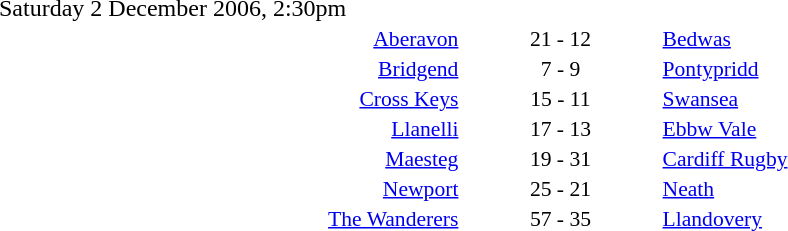<table style="width:70%;" cellspacing="1">
<tr>
<th width=35%></th>
<th width=15%></th>
<th></th>
</tr>
<tr>
<td>Saturday 2 December 2006, 2:30pm</td>
</tr>
<tr style=font-size:90%>
<td align=right><a href='#'>Aberavon</a></td>
<td align=center>21 - 12</td>
<td><a href='#'>Bedwas</a></td>
</tr>
<tr style=font-size:90%>
<td align=right><a href='#'>Bridgend</a></td>
<td align=center>7 - 9</td>
<td><a href='#'>Pontypridd</a></td>
</tr>
<tr style=font-size:90%>
<td align=right><a href='#'>Cross Keys</a></td>
<td align=center>15 - 11</td>
<td><a href='#'>Swansea</a></td>
</tr>
<tr style=font-size:90%>
<td align=right><a href='#'>Llanelli</a></td>
<td align=center>17 - 13</td>
<td><a href='#'>Ebbw Vale</a></td>
</tr>
<tr style=font-size:90%>
<td align=right><a href='#'>Maesteg</a></td>
<td align=center>19 - 31</td>
<td><a href='#'>Cardiff Rugby</a></td>
</tr>
<tr style=font-size:90%>
<td align=right><a href='#'>Newport</a></td>
<td align=center>25 - 21</td>
<td><a href='#'>Neath</a></td>
</tr>
<tr style=font-size:90%>
<td align=right><a href='#'>The Wanderers</a></td>
<td align=center>57 - 35</td>
<td><a href='#'>Llandovery</a></td>
</tr>
</table>
